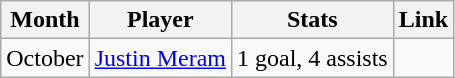<table class=wikitable>
<tr>
<th>Month</th>
<th>Player</th>
<th>Stats</th>
<th>Link</th>
</tr>
<tr>
<td>October</td>
<td> <a href='#'>Justin Meram</a></td>
<td>1 goal, 4 assists</td>
<td></td>
</tr>
</table>
